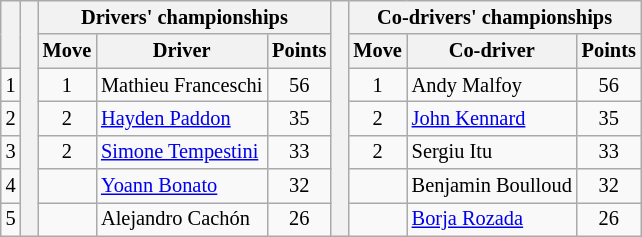<table class="wikitable" style="font-size:85%;">
<tr>
<th rowspan="2"></th>
<th rowspan="7" style="width:5px;"></th>
<th colspan="3">Drivers' championships</th>
<th rowspan="7" style="width:5px;"></th>
<th colspan="3" nowrap="">Co-drivers' championships</th>
</tr>
<tr>
<th>Move</th>
<th>Driver</th>
<th>Points</th>
<th>Move</th>
<th>Co-driver</th>
<th>Points</th>
</tr>
<tr>
<td align="center">1</td>
<td align="center"> 1</td>
<td>Mathieu Franceschi</td>
<td align="center">56</td>
<td align="center"> 1</td>
<td>Andy Malfoy</td>
<td align="center">56</td>
</tr>
<tr>
<td align="center">2</td>
<td align="center"> 2</td>
<td><a href='#'>Hayden Paddon</a></td>
<td align="center">35</td>
<td align="center"> 2</td>
<td><a href='#'>John Kennard</a></td>
<td align="center">35</td>
</tr>
<tr>
<td align="center">3</td>
<td align="center"> 2</td>
<td><a href='#'>Simone Tempestini</a></td>
<td align="center">33</td>
<td align="center"> 2</td>
<td>Sergiu Itu</td>
<td align="center">33</td>
</tr>
<tr>
<td align="center">4</td>
<td align="center"></td>
<td><a href='#'>Yoann Bonato</a></td>
<td align="center">32</td>
<td align="center"></td>
<td>Benjamin Boulloud</td>
<td align="center">32</td>
</tr>
<tr>
<td align="center">5</td>
<td align="center"></td>
<td>Alejandro Cachón</td>
<td align="center">26</td>
<td align="center"></td>
<td><a href='#'>Borja Rozada</a></td>
<td align="center">26</td>
</tr>
</table>
